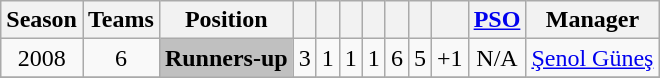<table class="wikitable" style="text-align:center">
<tr>
<th>Season</th>
<th>Teams</th>
<th>Position</th>
<th></th>
<th></th>
<th></th>
<th></th>
<th></th>
<th></th>
<th></th>
<th><a href='#'>PSO</a></th>
<th>Manager</th>
</tr>
<tr>
<td>2008</td>
<td>6</td>
<td bgcolor=silver><strong>Runners-up</strong></td>
<td>3</td>
<td>1</td>
<td>1</td>
<td>1</td>
<td>6</td>
<td>5</td>
<td align=right>+1</td>
<td>N/A</td>
<td> <a href='#'>Şenol Güneş</a></td>
</tr>
<tr>
</tr>
</table>
